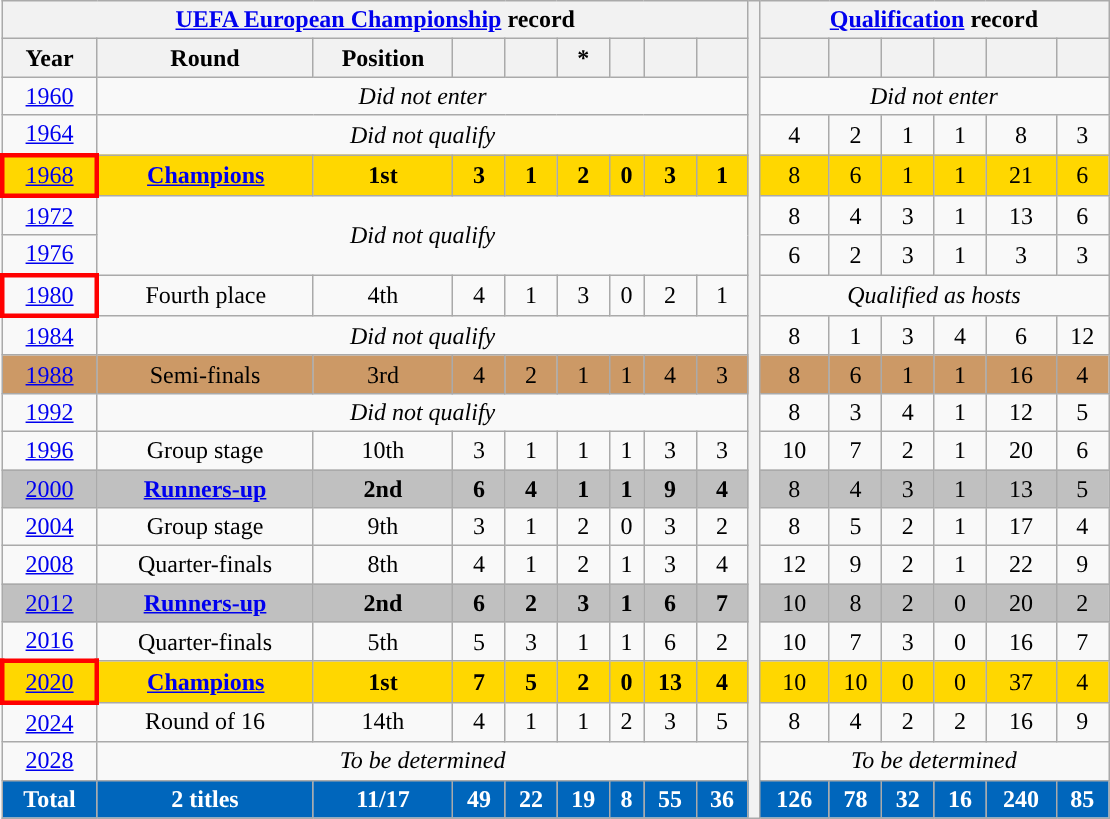<table class="wikitable" style="text-align:center">
<tr>
<th colspan=9><a href='#'>UEFA European Championship</a> record</th>
<th style="width:1%" rowspan="39"></th>
<th colspan=6><a href='#'>Qualification</a> record</th>
</tr>
<tr>
<th>Year</th>
<th>Round</th>
<th>Position</th>
<th></th>
<th></th>
<th>*</th>
<th></th>
<th></th>
<th></th>
<th></th>
<th></th>
<th></th>
<th></th>
<th></th>
<th></th>
</tr>
<tr>
<td> <a href='#'>1960</a></td>
<td colspan=8><em>Did not enter</em></td>
<td colspan=6><em>Did not enter</em></td>
</tr>
<tr>
<td> <a href='#'>1964</a></td>
<td colspan=8><em>Did not qualify</em></td>
<td>4</td>
<td>2</td>
<td>1</td>
<td>1</td>
<td>8</td>
<td>3</td>
</tr>
<tr style="background:gold">
<td style="border:3px solid red"> <a href='#'>1968</a></td>
<td><strong><a href='#'>Champions</a></strong></td>
<td><strong>1st</strong></td>
<td><strong>3</strong></td>
<td><strong>1</strong></td>
<td><strong>2</strong></td>
<td><strong>0</strong></td>
<td><strong>3</strong></td>
<td><strong>1</strong></td>
<td>8</td>
<td>6</td>
<td>1</td>
<td>1</td>
<td>21</td>
<td>6</td>
</tr>
<tr>
<td> <a href='#'>1972</a></td>
<td colspan=8 rowspan=2><em>Did not qualify</em></td>
<td>8</td>
<td>4</td>
<td>3</td>
<td>1</td>
<td>13</td>
<td>6</td>
</tr>
<tr>
<td> <a href='#'>1976</a></td>
<td>6</td>
<td>2</td>
<td>3</td>
<td>1</td>
<td>3</td>
<td>3</td>
</tr>
<tr>
<td style="border:3px solid red"> <a href='#'>1980</a></td>
<td>Fourth place</td>
<td>4th</td>
<td>4</td>
<td>1</td>
<td>3</td>
<td>0</td>
<td>2</td>
<td>1</td>
<td colspan=6><em>Qualified as hosts</em></td>
</tr>
<tr>
<td> <a href='#'>1984</a></td>
<td colspan=8><em>Did not qualify</em></td>
<td>8</td>
<td>1</td>
<td>3</td>
<td>4</td>
<td>6</td>
<td>12</td>
</tr>
<tr style="background:#cc9966">
<td> <a href='#'>1988</a></td>
<td>Semi-finals</td>
<td>3rd</td>
<td>4</td>
<td>2</td>
<td>1</td>
<td>1</td>
<td>4</td>
<td>3</td>
<td>8</td>
<td>6</td>
<td>1</td>
<td>1</td>
<td>16</td>
<td>4</td>
</tr>
<tr>
<td> <a href='#'>1992</a></td>
<td colspan=8><em>Did not qualify</em></td>
<td>8</td>
<td>3</td>
<td>4</td>
<td>1</td>
<td>12</td>
<td>5</td>
</tr>
<tr>
<td> <a href='#'>1996</a></td>
<td>Group stage</td>
<td>10th</td>
<td>3</td>
<td>1</td>
<td>1</td>
<td>1</td>
<td>3</td>
<td>3</td>
<td>10</td>
<td>7</td>
<td>2</td>
<td>1</td>
<td>20</td>
<td>6</td>
</tr>
<tr style="background:silver">
<td>  <a href='#'>2000</a></td>
<td><strong><a href='#'>Runners-up</a></strong></td>
<td><strong>2nd</strong></td>
<td><strong>6</strong></td>
<td><strong>4</strong></td>
<td><strong>1</strong></td>
<td><strong>1</strong></td>
<td><strong>9</strong></td>
<td><strong>4</strong></td>
<td>8</td>
<td>4</td>
<td>3</td>
<td>1</td>
<td>13</td>
<td>5</td>
</tr>
<tr>
<td> <a href='#'>2004</a></td>
<td>Group stage</td>
<td>9th</td>
<td>3</td>
<td>1</td>
<td>2</td>
<td>0</td>
<td>3</td>
<td>2</td>
<td>8</td>
<td>5</td>
<td>2</td>
<td>1</td>
<td>17</td>
<td>4</td>
</tr>
<tr>
<td>  <a href='#'>2008</a></td>
<td>Quarter-finals</td>
<td>8th</td>
<td>4</td>
<td>1</td>
<td>2</td>
<td>1</td>
<td>3</td>
<td>4</td>
<td>12</td>
<td>9</td>
<td>2</td>
<td>1</td>
<td>22</td>
<td>9</td>
</tr>
<tr style="background:silver">
<td>  <a href='#'>2012</a></td>
<td><strong><a href='#'>Runners-up</a></strong></td>
<td><strong>2nd</strong></td>
<td><strong>6</strong></td>
<td><strong>2</strong></td>
<td><strong>3</strong></td>
<td><strong>1</strong></td>
<td><strong>6</strong></td>
<td><strong>7</strong></td>
<td>10</td>
<td>8</td>
<td>2</td>
<td>0</td>
<td>20</td>
<td>2</td>
</tr>
<tr>
<td> <a href='#'>2016</a></td>
<td>Quarter-finals</td>
<td>5th</td>
<td>5</td>
<td>3</td>
<td>1</td>
<td>1</td>
<td>6</td>
<td>2</td>
<td>10</td>
<td>7</td>
<td>3</td>
<td>0</td>
<td>16</td>
<td>7</td>
</tr>
<tr style="background:gold">
<td style="border:3px solid red"> <a href='#'>2020</a></td>
<td><strong><a href='#'>Champions</a></strong></td>
<td><strong>1st</strong></td>
<td><strong>7</strong></td>
<td><strong>5</strong></td>
<td><strong>2</strong></td>
<td><strong>0</strong></td>
<td><strong>13</strong></td>
<td><strong>4</strong></td>
<td>10</td>
<td>10</td>
<td>0</td>
<td>0</td>
<td>37</td>
<td>4</td>
</tr>
<tr>
<td> <a href='#'>2024</a></td>
<td>Round of 16</td>
<td>14th</td>
<td>4</td>
<td>1</td>
<td>1</td>
<td>2</td>
<td>3</td>
<td>5</td>
<td>8</td>
<td>4</td>
<td>2</td>
<td>2</td>
<td>16</td>
<td>9</td>
</tr>
<tr>
<td>  <a href='#'>2028</a></td>
<td colspan=8><em>To be determined</em></td>
<td colspan=8><em>To be determined</em></td>
</tr>
<tr style="color:white">
<th style="background:#0066bc">Total</th>
<th style="background:#0066bc">2 titles</th>
<th style="background:#0066bc">11/17</th>
<th style="background:#0066bc">49</th>
<th style="background:#0066bc">22</th>
<th style="background:#0066bc">19</th>
<th style="background:#0066bc">8</th>
<th style="background:#0066bc">55</th>
<th style="background:#0066bc">36</th>
<th style="background:#0066bc">126</th>
<th style="background:#0066bc">78</th>
<th style="background:#0066bc">32</th>
<th style="background:#0066bc">16</th>
<th style="background:#0066bc">240</th>
<th style="background:#0066bc">85</th>
</tr>
</table>
